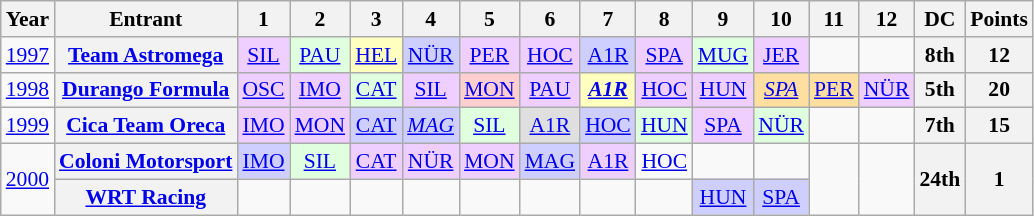<table class="wikitable" style="text-align:center; font-size:90%">
<tr>
<th>Year</th>
<th>Entrant</th>
<th>1</th>
<th>2</th>
<th>3</th>
<th>4</th>
<th>5</th>
<th>6</th>
<th>7</th>
<th>8</th>
<th>9</th>
<th>10</th>
<th>11</th>
<th>12</th>
<th>DC</th>
<th>Points</th>
</tr>
<tr>
<td><a href='#'>1997</a></td>
<th><a href='#'>Team Astromega</a></th>
<td style="background:#EFCFFF;"><a href='#'>SIL</a><br></td>
<td style="background:#DFFFDF;"><a href='#'>PAU</a><br></td>
<td style="background:#FFFFBF;"><a href='#'>HEL</a><br></td>
<td style="background:#CFCFFF;"><a href='#'>NÜR</a><br></td>
<td style="background:#EFCFFF;"><a href='#'>PER</a><br></td>
<td style="background:#EFCFFF;"><a href='#'>HOC</a><br></td>
<td style="background:#CFCFFF;"><a href='#'>A1R</a><br></td>
<td style="background:#EFCFFF;"><a href='#'>SPA</a><br></td>
<td style="background:#DFFFDF;"><a href='#'>MUG</a><br></td>
<td style="background:#EFCFFF;"><a href='#'>JER</a><br></td>
<td></td>
<td></td>
<th>8th</th>
<th>12</th>
</tr>
<tr>
<td><a href='#'>1998</a></td>
<th><a href='#'>Durango Formula</a></th>
<td style="background:#EFCFFF;"><a href='#'>OSC</a><br></td>
<td style="background:#EFCFFF;"><a href='#'>IMO</a><br></td>
<td style="background:#DFFFDF;"><a href='#'>CAT</a><br></td>
<td style="background:#EFCFFF;"><a href='#'>SIL</a><br></td>
<td style="background:#FFCFCF;"><a href='#'>MON</a><br></td>
<td style="background:#EFCFFF;"><a href='#'>PAU</a><br></td>
<td style="background:#FFFFBF;"><a href='#'><strong><em>A1R</em></strong></a><br></td>
<td style="background:#EFCFFF;"><a href='#'>HOC</a><br></td>
<td style="background:#EFCFFF;"><a href='#'>HUN</a><br></td>
<td style="background:#FFDF9F;"><em><a href='#'>SPA</a></em><br></td>
<td style="background:#FFDF9F;"><a href='#'>PER</a><br></td>
<td style="background:#EFCFFF;"><a href='#'>NÜR</a><br></td>
<th>5th</th>
<th>20</th>
</tr>
<tr>
<td><a href='#'>1999</a></td>
<th><a href='#'>Cica Team Oreca</a></th>
<td style="background:#EFCFFF;"><a href='#'>IMO</a><br></td>
<td style="background:#EFCFFF;"><a href='#'>MON</a><br></td>
<td style="background:#CFCFFF;"><a href='#'>CAT</a><br></td>
<td style="background:#CFCFFF;"><em><a href='#'>MAG</a></em><br></td>
<td style="background:#DFFFDF;"><a href='#'>SIL</a><br></td>
<td style="background:#DFDFDF;"><a href='#'>A1R</a><br></td>
<td style="background:#CFCFFF;"><a href='#'>HOC</a><br></td>
<td style="background:#DFFFDF;"><a href='#'>HUN</a><br></td>
<td style="background:#EFCFFF;"><a href='#'>SPA</a><br></td>
<td style="background:#DFFFDF;"><a href='#'>NÜR</a><br></td>
<td></td>
<td></td>
<th>7th</th>
<th>15</th>
</tr>
<tr>
<td rowspan=2><a href='#'>2000</a></td>
<th><a href='#'>Coloni Motorsport</a></th>
<td style="background:#CFCFFF;"><a href='#'>IMO</a><br></td>
<td style="background:#DFFFDF;"><a href='#'>SIL</a><br></td>
<td style="background:#EFCFFF;"><a href='#'>CAT</a><br></td>
<td style="background:#EFCFFF;"><a href='#'>NÜR</a><br></td>
<td style="background:#EFCFFF;"><a href='#'>MON</a><br></td>
<td style="background:#CFCFFF;"><a href='#'>MAG</a><br></td>
<td style="background:#EFCFFF;"><a href='#'>A1R</a><br></td>
<td><a href='#'>HOC</a></td>
<td></td>
<td></td>
<td rowspan=2></td>
<td rowspan=2></td>
<th rowspan=2>24th</th>
<th rowspan=2>1</th>
</tr>
<tr>
<th><a href='#'>WRT Racing</a></th>
<td></td>
<td></td>
<td></td>
<td></td>
<td></td>
<td></td>
<td></td>
<td></td>
<td style="background:#CFCFFF;"><a href='#'>HUN</a><br></td>
<td style="background:#CFCFFF;"><a href='#'>SPA</a><br></td>
</tr>
</table>
